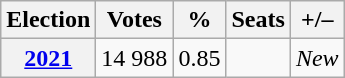<table class="wikitable" style="text-align: right;">
<tr>
<th>Election</th>
<th>Votes</th>
<th>%</th>
<th>Seats</th>
<th>+/–</th>
</tr>
<tr>
<th><a href='#'>2021</a></th>
<td>14 988</td>
<td>0.85</td>
<td></td>
<td><em>New</em></td>
</tr>
</table>
